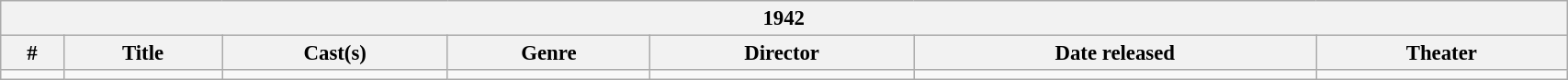<table class="wikitable"  style="width: 90%; font-size: 95%;">
<tr>
<th colspan="7">1942</th>
</tr>
<tr>
<th>#</th>
<th>Title</th>
<th>Cast(s)</th>
<th>Genre</th>
<th>Director</th>
<th>Date released</th>
<th>Theater</th>
</tr>
<tr>
<td></td>
<td></td>
<td></td>
<td></td>
<td></td>
<td></td>
<td></td>
</tr>
</table>
